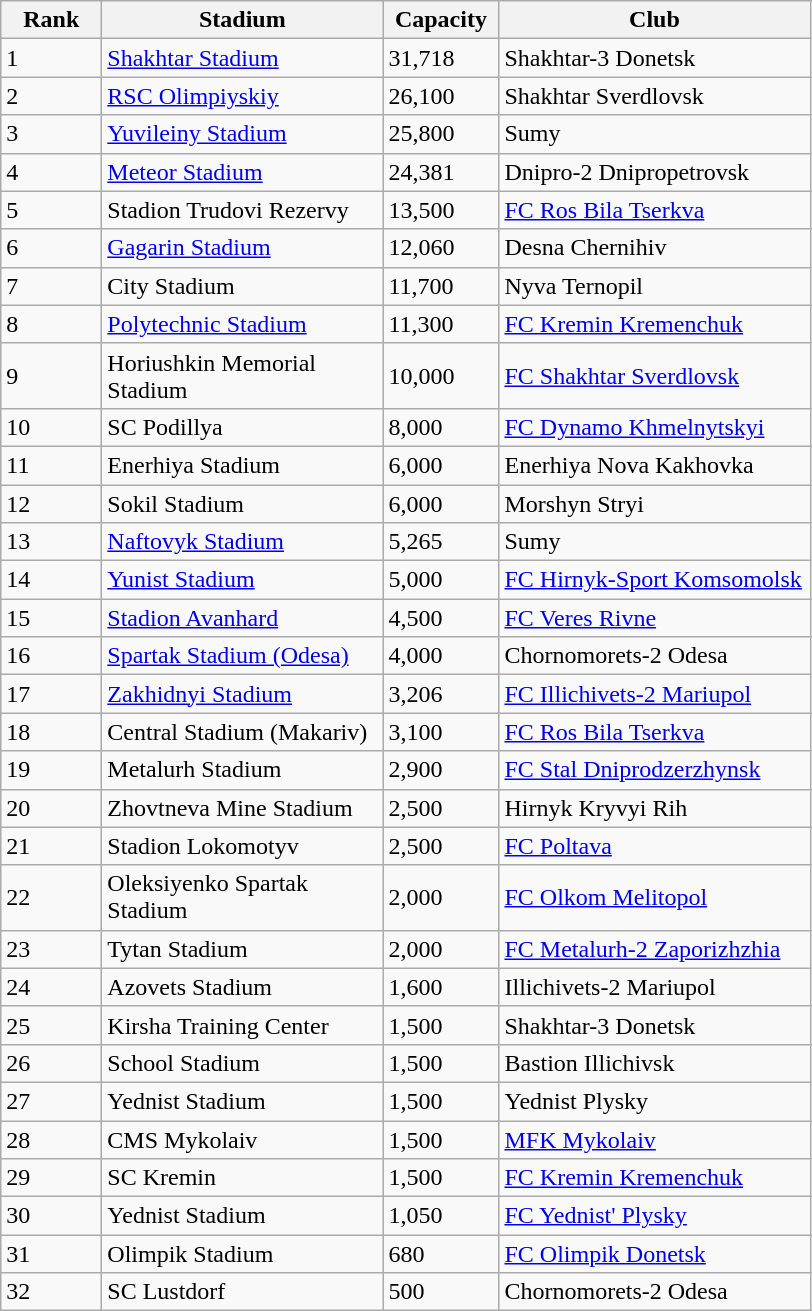<table class="wikitable sortable">
<tr>
<th width=60>Rank</th>
<th width=180>Stadium</th>
<th width=70>Capacity</th>
<th width=200>Club</th>
</tr>
<tr>
<td>1</td>
<td><a href='#'>Shakhtar Stadium</a></td>
<td>31,718</td>
<td>Shakhtar-3 Donetsk</td>
</tr>
<tr>
<td>2</td>
<td><a href='#'>RSC Olimpiyskiy</a></td>
<td>26,100</td>
<td>Shakhtar Sverdlovsk</td>
</tr>
<tr>
<td>3</td>
<td><a href='#'>Yuvileiny Stadium</a></td>
<td>25,800</td>
<td>Sumy</td>
</tr>
<tr>
<td>4</td>
<td><a href='#'>Meteor Stadium</a></td>
<td>24,381</td>
<td>Dnipro-2 Dnipropetrovsk</td>
</tr>
<tr>
<td>5</td>
<td>Stadion Trudovi Rezervy</td>
<td>13,500</td>
<td><a href='#'>FC Ros Bila Tserkva</a></td>
</tr>
<tr>
<td>6</td>
<td><a href='#'>Gagarin Stadium</a></td>
<td>12,060</td>
<td>Desna Chernihiv</td>
</tr>
<tr>
<td>7</td>
<td>City Stadium</td>
<td>11,700</td>
<td>Nyva Ternopil</td>
</tr>
<tr>
<td>8</td>
<td><a href='#'>Polytechnic Stadium</a></td>
<td>11,300</td>
<td><a href='#'>FC Kremin Kremenchuk</a></td>
</tr>
<tr>
<td>9</td>
<td>Horiushkin Memorial Stadium</td>
<td>10,000</td>
<td><a href='#'>FC Shakhtar Sverdlovsk</a></td>
</tr>
<tr>
<td>10</td>
<td>SC Podillya</td>
<td>8,000</td>
<td><a href='#'>FC Dynamo Khmelnytskyi</a></td>
</tr>
<tr>
<td>11</td>
<td>Enerhiya Stadium</td>
<td>6,000</td>
<td>Enerhiya Nova Kakhovka</td>
</tr>
<tr>
<td>12</td>
<td>Sokil Stadium</td>
<td>6,000</td>
<td>Morshyn Stryi</td>
</tr>
<tr>
<td>13</td>
<td><a href='#'>Naftovyk Stadium</a></td>
<td>5,265</td>
<td>Sumy</td>
</tr>
<tr>
<td>14</td>
<td><a href='#'>Yunist Stadium</a></td>
<td>5,000</td>
<td><a href='#'>FC Hirnyk-Sport Komsomolsk</a></td>
</tr>
<tr>
<td>15</td>
<td><a href='#'>Stadion Avanhard</a></td>
<td>4,500</td>
<td><a href='#'>FC Veres Rivne</a></td>
</tr>
<tr>
<td>16</td>
<td><a href='#'>Spartak Stadium (Odesa)</a></td>
<td>4,000</td>
<td>Chornomorets-2 Odesa</td>
</tr>
<tr>
<td>17</td>
<td><a href='#'>Zakhidnyi Stadium</a></td>
<td>3,206</td>
<td><a href='#'>FC Illichivets-2 Mariupol</a></td>
</tr>
<tr>
<td>18</td>
<td>Central Stadium (Makariv)</td>
<td>3,100</td>
<td><a href='#'>FC Ros Bila Tserkva</a></td>
</tr>
<tr>
<td>19</td>
<td>Metalurh Stadium</td>
<td>2,900</td>
<td><a href='#'>FC Stal Dniprodzerzhynsk</a></td>
</tr>
<tr>
<td>20</td>
<td>Zhovtneva Mine Stadium</td>
<td>2,500</td>
<td>Hirnyk Kryvyi Rih</td>
</tr>
<tr>
<td>21</td>
<td>Stadion Lokomotyv</td>
<td>2,500</td>
<td><a href='#'>FC Poltava</a></td>
</tr>
<tr>
<td>22</td>
<td>Oleksiyenko Spartak Stadium</td>
<td>2,000</td>
<td><a href='#'>FC Olkom Melitopol</a></td>
</tr>
<tr>
<td>23</td>
<td>Tytan Stadium</td>
<td>2,000</td>
<td><a href='#'>FC Metalurh-2 Zaporizhzhia</a></td>
</tr>
<tr>
<td>24</td>
<td>Azovets Stadium</td>
<td>1,600</td>
<td>Illichivets-2 Mariupol</td>
</tr>
<tr>
<td>25</td>
<td>Kirsha Training Center</td>
<td>1,500</td>
<td>Shakhtar-3 Donetsk</td>
</tr>
<tr>
<td>26</td>
<td>School Stadium</td>
<td>1,500</td>
<td>Bastion Illichivsk</td>
</tr>
<tr>
<td>27</td>
<td>Yednist Stadium</td>
<td>1,500</td>
<td>Yednist Plysky</td>
</tr>
<tr>
<td>28</td>
<td>CMS Mykolaiv</td>
<td>1,500</td>
<td><a href='#'>MFK Mykolaiv</a></td>
</tr>
<tr>
<td>29</td>
<td>SC Kremin</td>
<td>1,500</td>
<td><a href='#'>FC Kremin Kremenchuk</a></td>
</tr>
<tr>
<td>30</td>
<td>Yednist Stadium</td>
<td>1,050</td>
<td><a href='#'>FC Yednist' Plysky</a></td>
</tr>
<tr>
<td>31</td>
<td>Olimpik Stadium</td>
<td>680</td>
<td><a href='#'>FC Olimpik Donetsk</a></td>
</tr>
<tr>
<td>32</td>
<td>SC Lustdorf</td>
<td>500</td>
<td>Chornomorets-2 Odesa</td>
</tr>
</table>
